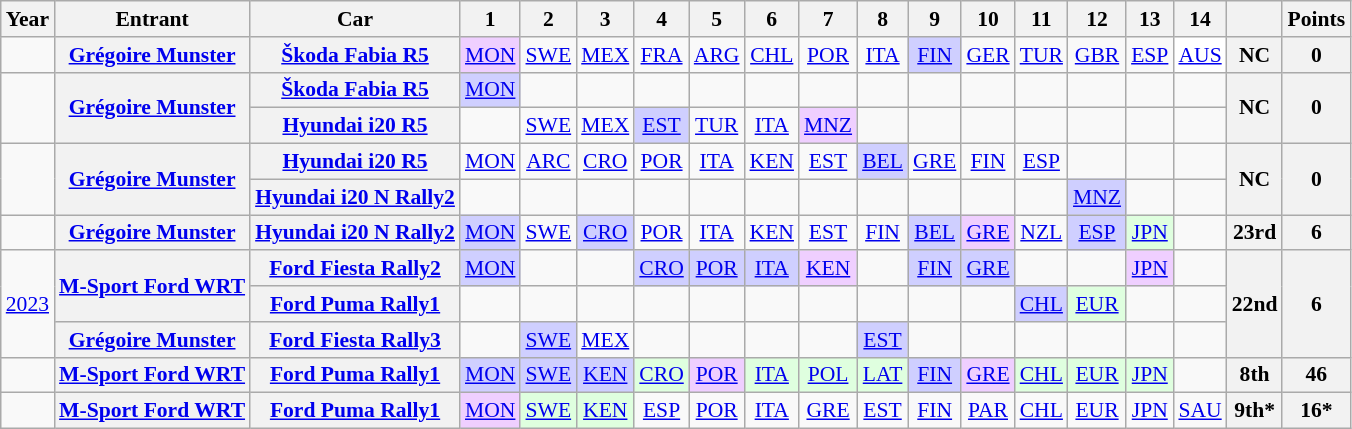<table class="wikitable" style="text-align:center; font-size:90%;">
<tr>
<th>Year</th>
<th>Entrant</th>
<th>Car</th>
<th>1</th>
<th>2</th>
<th>3</th>
<th>4</th>
<th>5</th>
<th>6</th>
<th>7</th>
<th>8</th>
<th>9</th>
<th>10</th>
<th>11</th>
<th>12</th>
<th>13</th>
<th>14</th>
<th></th>
<th>Points</th>
</tr>
<tr>
<td></td>
<th><a href='#'>Grégoire Munster</a></th>
<th><a href='#'>Škoda Fabia R5</a></th>
<td style="background:#EFCFFF;"><a href='#'>MON</a><br></td>
<td><a href='#'>SWE</a></td>
<td><a href='#'>MEX</a></td>
<td><a href='#'>FRA</a></td>
<td><a href='#'>ARG</a></td>
<td><a href='#'>CHL</a></td>
<td><a href='#'>POR</a></td>
<td><a href='#'>ITA</a></td>
<td style="background:#CFCFFF;"><a href='#'>FIN</a><br></td>
<td><a href='#'>GER</a></td>
<td><a href='#'>TUR</a></td>
<td><a href='#'>GBR</a></td>
<td><a href='#'>ESP</a></td>
<td style="background:#FFFFFF;"><a href='#'>AUS</a><br></td>
<th>NC</th>
<th>0</th>
</tr>
<tr>
<td rowspan="2"></td>
<th rowspan="2"><a href='#'>Grégoire Munster</a></th>
<th><a href='#'>Škoda Fabia R5</a></th>
<td style="background:#CFCFFF;"><a href='#'>MON</a><br></td>
<td></td>
<td></td>
<td></td>
<td></td>
<td></td>
<td></td>
<td></td>
<td></td>
<td></td>
<td></td>
<td></td>
<td></td>
<td></td>
<th rowspan="2">NC</th>
<th rowspan="2">0</th>
</tr>
<tr>
<th><a href='#'>Hyundai i20 R5</a></th>
<td></td>
<td><a href='#'>SWE</a><br></td>
<td><a href='#'>MEX</a></td>
<td style="background:#CFCFFF;"><a href='#'>EST</a><br></td>
<td><a href='#'>TUR</a></td>
<td><a href='#'>ITA</a></td>
<td style="background:#EFCFFF;"><a href='#'>MNZ</a><br></td>
<td></td>
<td></td>
<td></td>
<td></td>
<td></td>
<td></td>
<td></td>
</tr>
<tr>
<td rowspan="2"></td>
<th rowspan="2"><a href='#'>Grégoire Munster</a></th>
<th><a href='#'>Hyundai i20 R5</a></th>
<td><a href='#'>MON</a></td>
<td><a href='#'>ARC</a></td>
<td><a href='#'>CRO</a></td>
<td><a href='#'>POR</a></td>
<td><a href='#'>ITA</a></td>
<td><a href='#'>KEN</a></td>
<td><a href='#'>EST</a></td>
<td style="background:#CFCFFF;"><a href='#'>BEL</a><br></td>
<td><a href='#'>GRE</a></td>
<td><a href='#'>FIN</a></td>
<td><a href='#'>ESP</a></td>
<td></td>
<td></td>
<td></td>
<th rowspan="2">NC</th>
<th rowspan="2">0</th>
</tr>
<tr>
<th><a href='#'>Hyundai i20 N Rally2</a></th>
<td></td>
<td></td>
<td></td>
<td></td>
<td></td>
<td></td>
<td></td>
<td></td>
<td></td>
<td></td>
<td></td>
<td style="background:#CFCFFF;"><a href='#'>MNZ</a><br></td>
<td></td>
<td></td>
</tr>
<tr>
<td></td>
<th><a href='#'>Grégoire Munster</a></th>
<th><a href='#'>Hyundai i20 N Rally2</a></th>
<td style="background:#CFCFFF;"><a href='#'>MON</a><br></td>
<td><a href='#'>SWE</a></td>
<td style="background:#CFCFFF;"><a href='#'>CRO</a><br></td>
<td><a href='#'>POR</a></td>
<td><a href='#'>ITA</a></td>
<td><a href='#'>KEN</a></td>
<td><a href='#'>EST</a></td>
<td><a href='#'>FIN</a></td>
<td style="background:#CFCFFF;"><a href='#'>BEL</a><br></td>
<td style="background:#EFCFFF;"><a href='#'>GRE</a><br></td>
<td><a href='#'>NZL</a></td>
<td style="background:#CFCFFF;"><a href='#'>ESP</a><br></td>
<td style="background:#DFFFDF;"><a href='#'>JPN</a><br></td>
<td></td>
<th>23rd</th>
<th>6</th>
</tr>
<tr>
<td rowspan="3"><a href='#'>2023</a></td>
<th rowspan="2"><a href='#'>M-Sport Ford WRT</a></th>
<th><a href='#'>Ford Fiesta Rally2</a></th>
<td style="background:#CFCFFF;"><a href='#'>MON</a><br></td>
<td></td>
<td></td>
<td style="background:#CFCFFF;"><a href='#'>CRO</a><br></td>
<td style="background:#CFCFFF;"><a href='#'>POR</a><br></td>
<td style="background:#CFCFFF;"><a href='#'>ITA</a> <br></td>
<td style="background:#EFCFFF;"><a href='#'>KEN</a><br></td>
<td></td>
<td style="background:#CFCFFF;"><a href='#'>FIN</a><br></td>
<td style="background:#CFCFFF;"><a href='#'>GRE</a><br></td>
<td></td>
<td></td>
<td style="background:#EFCFFF;"><a href='#'>JPN</a><br></td>
<td></td>
<th rowspan="3">22nd</th>
<th rowspan="3">6</th>
</tr>
<tr>
<th><a href='#'>Ford Puma Rally1</a></th>
<td></td>
<td></td>
<td></td>
<td></td>
<td></td>
<td></td>
<td></td>
<td></td>
<td></td>
<td></td>
<td style="background:#CFCFFF;"><a href='#'>CHL</a><br></td>
<td style="background:#DFFFDF;"><a href='#'>EUR</a><br></td>
<td></td>
<td></td>
</tr>
<tr>
<th><a href='#'>Grégoire Munster</a></th>
<th><a href='#'>Ford Fiesta Rally3</a></th>
<td></td>
<td style="background:#CFCFFF;"><a href='#'>SWE</a><br></td>
<td><a href='#'>MEX</a></td>
<td></td>
<td></td>
<td></td>
<td></td>
<td style="background:#CFCFFF;"><a href='#'>EST</a><br></td>
<td></td>
<td></td>
<td></td>
<td></td>
<td></td>
<td></td>
</tr>
<tr>
<td></td>
<th><a href='#'>M-Sport Ford WRT</a></th>
<th><a href='#'>Ford Puma Rally1</a></th>
<td style="background:#CFCFFF;"><a href='#'>MON</a><br></td>
<td style="background:#CFCFFF;"><a href='#'>SWE</a><br></td>
<td style="background:#CFCFFF;"><a href='#'>KEN</a><br></td>
<td style="background:#DFFFDF;"><a href='#'>CRO</a><br></td>
<td style="background:#EFCFFF;"><a href='#'>POR</a><br></td>
<td style="background:#DFFFDF;"><a href='#'>ITA</a><br></td>
<td style="background:#DFFFDF;"><a href='#'>POL</a><br></td>
<td style="background:#DFFFDF;"><a href='#'>LAT</a><br></td>
<td style="background:#CFCFFF;"><a href='#'>FIN</a><br></td>
<td style="background:#EFCFFF;"><a href='#'>GRE</a><br></td>
<td style="background:#DFFFDF;"><a href='#'>CHL</a><br></td>
<td style="background:#DFFFDF;"><a href='#'>EUR</a><br></td>
<td style="background:#DFFFDF;"><a href='#'>JPN</a><br></td>
<td></td>
<th>8th</th>
<th>46</th>
</tr>
<tr>
<td></td>
<th><a href='#'>M-Sport Ford WRT</a></th>
<th><a href='#'>Ford Puma Rally1</a></th>
<td style="background:#EFCFFF;"><a href='#'>MON</a><br></td>
<td style="background:#DFFFDF;"><a href='#'>SWE</a><br></td>
<td style="background:#DFFFDF;"><a href='#'>KEN</a><br></td>
<td style="background:#;"><a href='#'>ESP</a><br></td>
<td style="background:#;"><a href='#'>POR</a><br></td>
<td style="background:#;"><a href='#'>ITA</a><br></td>
<td style="background:#;"><a href='#'>GRE</a><br></td>
<td style="background:#;"><a href='#'>EST</a><br></td>
<td style="background:#;"><a href='#'>FIN</a><br></td>
<td style="background:#;"><a href='#'>PAR</a><br></td>
<td style="background:#;"><a href='#'>CHL</a><br></td>
<td style="background:#;"><a href='#'>EUR</a><br></td>
<td style="background:#;"><a href='#'>JPN</a><br></td>
<td style="background:#;"><a href='#'>SAU</a><br></td>
<th>9th*</th>
<th>16*</th>
</tr>
</table>
